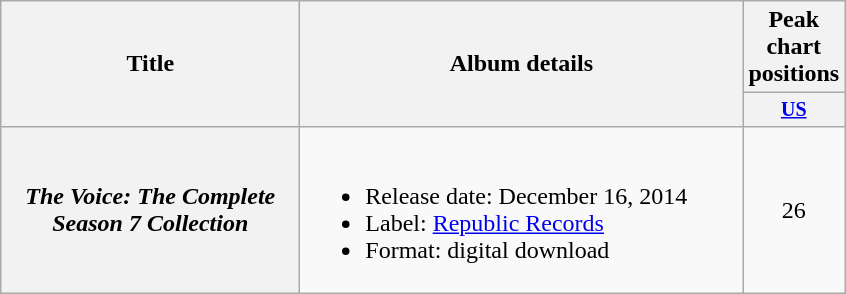<table class="wikitable plainrowheaders" style="text-align:center;">
<tr>
<th rowspan=2 style="width:12em;">Title</th>
<th rowspan=2 style="width:18em;">Album details</th>
<th colspan=1>Peak chart<br>positions</th>
</tr>
<tr style="font-size:smaller;">
<th style="width:45px;"><a href='#'>US</a></th>
</tr>
<tr>
<th scope="row"><em>The Voice: The Complete Season 7 Collection</em></th>
<td style="text-align:left;"><br><ul><li>Release date: December 16, 2014</li><li>Label: <a href='#'>Republic Records</a></li><li>Format: digital download</li></ul></td>
<td>26</td>
</tr>
</table>
